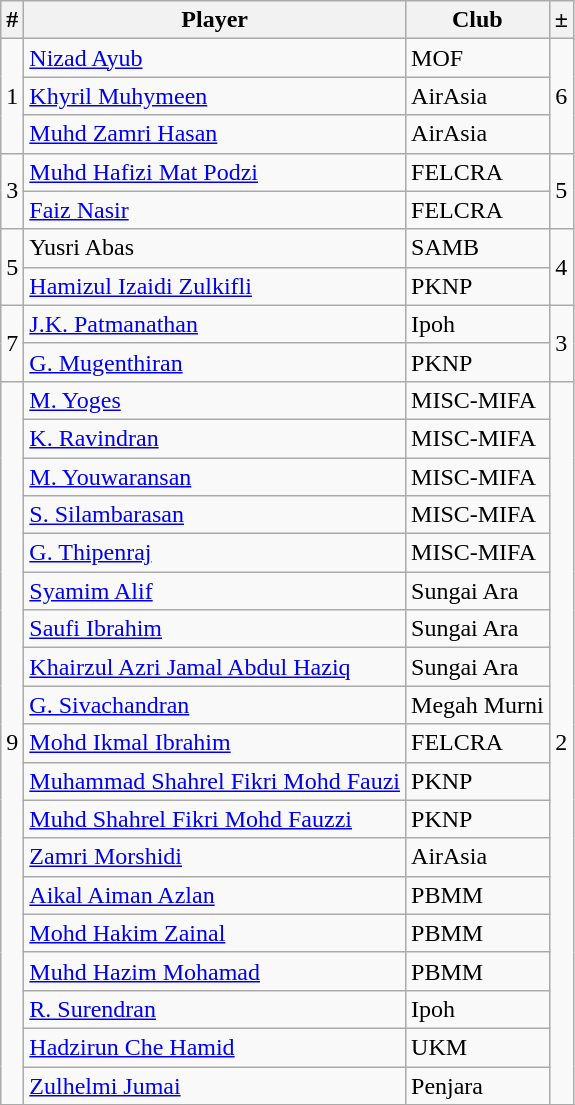<table class="wikitable" style="text-align:center">
<tr>
<th>#</th>
<th>Player</th>
<th>Club</th>
<th>±</th>
</tr>
<tr>
<td rowspan=3>1</td>
<td align="left"> <a href='#'>Nizad Ayub</a></td>
<td align="left">MOF</td>
<td rowspan=3>6</td>
</tr>
<tr>
<td align="left"> <a href='#'>Khyril Muhymeen</a></td>
<td align="left">AirAsia</td>
</tr>
<tr>
<td align="left"> <a href='#'>Muhd Zamri Hasan</a></td>
<td align="left">AirAsia</td>
</tr>
<tr>
<td rowspan=2>3</td>
<td align="left"> <a href='#'>Muhd Hafizi Mat Podzi</a></td>
<td align="left">FELCRA</td>
<td rowspan=2>5</td>
</tr>
<tr>
<td align="left">  <a href='#'>Faiz Nasir</a></td>
<td align="left">FELCRA</td>
</tr>
<tr>
<td rowspan=2>5</td>
<td align="left"> Yusri Abas</td>
<td align="left">SAMB</td>
<td rowspan=2>4</td>
</tr>
<tr>
<td align="left"> <a href='#'>Hamizul Izaidi Zulkifli</a></td>
<td align="left">PKNP</td>
</tr>
<tr>
<td rowspan=2>7</td>
<td align="left"> <a href='#'>J.K. Patmanathan</a></td>
<td align="left">Ipoh</td>
<td rowspan=2>3</td>
</tr>
<tr>
<td align="left"> <a href='#'>G. Mugenthiran</a></td>
<td align="left">PKNP</td>
</tr>
<tr>
<td rowspan=19>9</td>
<td align="left"> <a href='#'>M. Yoges</a></td>
<td align="left">MISC-MIFA</td>
<td rowspan=19>2</td>
</tr>
<tr>
<td align="left"> <a href='#'>K. Ravindran</a></td>
<td align="left">MISC-MIFA</td>
</tr>
<tr>
<td align="left"> <a href='#'>M. Youwaransan</a></td>
<td align="left">MISC-MIFA</td>
</tr>
<tr>
<td align="left"> <a href='#'>S. Silambarasan</a></td>
<td align="left">MISC-MIFA</td>
</tr>
<tr>
<td align="left"> <a href='#'>G. Thipenraj</a></td>
<td align="left">MISC-MIFA</td>
</tr>
<tr>
<td align="left"> <a href='#'>Syamim Alif</a></td>
<td align="left">Sungai Ara</td>
</tr>
<tr>
<td align="left"> <a href='#'>Saufi Ibrahim</a></td>
<td align="left">Sungai Ara</td>
</tr>
<tr>
<td align="left"> <a href='#'>Khairzul Azri Jamal Abdul Haziq</a></td>
<td align="left">Sungai Ara</td>
</tr>
<tr>
<td align="left"> <a href='#'>G. Sivachandran</a></td>
<td align="left">Megah Murni</td>
</tr>
<tr>
<td align="left"> <a href='#'>Mohd Ikmal Ibrahim</a></td>
<td align="left">FELCRA</td>
</tr>
<tr>
<td align="left"> <a href='#'>Muhammad Shahrel Fikri Mohd Fauzi</a></td>
<td align="left">PKNP</td>
</tr>
<tr>
<td align="left"> <a href='#'>Muhd Shahrel Fikri Mohd Fauzzi</a></td>
<td align="left">PKNP</td>
</tr>
<tr>
<td align="left"> <a href='#'>Zamri Morshidi</a></td>
<td align="left">AirAsia</td>
</tr>
<tr>
<td align="left"> <a href='#'>Aikal Aiman Azlan</a></td>
<td align="left">PBMM</td>
</tr>
<tr>
<td align="left"> <a href='#'>Mohd Hakim Zainal</a></td>
<td align="left">PBMM</td>
</tr>
<tr>
<td align="left"> <a href='#'>Muhd Hazim Mohamad</a></td>
<td align="left">PBMM</td>
</tr>
<tr>
<td align="left"> <a href='#'>R. Surendran</a></td>
<td align="left">Ipoh</td>
</tr>
<tr>
<td align="left"> <a href='#'>Hadzirun Che Hamid</a></td>
<td align="left">UKM</td>
</tr>
<tr>
<td align="left"> <a href='#'>Zulhelmi Jumai</a></td>
<td align="left">Penjara</td>
</tr>
<tr>
</tr>
</table>
